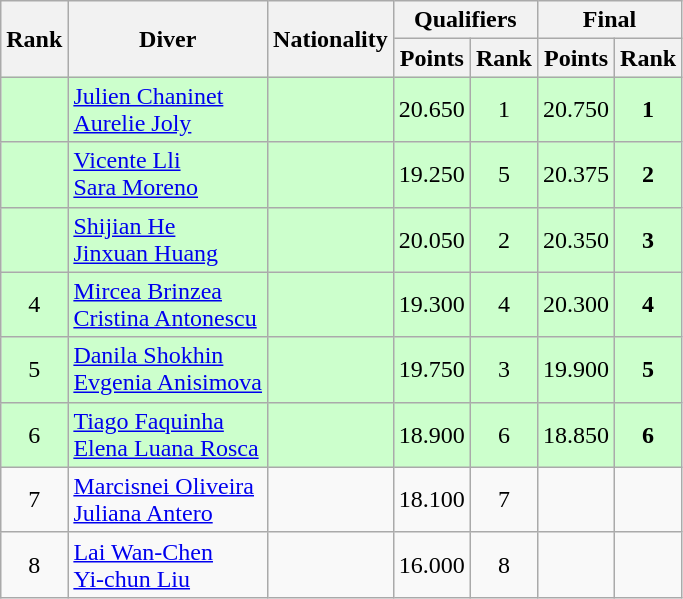<table class="wikitable" style="text-align:center">
<tr>
<th rowspan="2">Rank</th>
<th rowspan="2">Diver</th>
<th rowspan="2">Nationality</th>
<th colspan="2">Qualifiers</th>
<th colspan="2">Final</th>
</tr>
<tr>
<th>Points</th>
<th>Rank</th>
<th>Points</th>
<th>Rank</th>
</tr>
<tr bgcolor=ccffcc>
<td></td>
<td align=left><a href='#'>Julien Chaninet</a><br><a href='#'>Aurelie Joly</a></td>
<td align=left></td>
<td>20.650</td>
<td>1</td>
<td>20.750</td>
<td><strong>1</strong></td>
</tr>
<tr bgcolor=ccffcc>
<td></td>
<td align=left><a href='#'>Vicente Lli</a><br><a href='#'>Sara Moreno</a></td>
<td align=left></td>
<td>19.250</td>
<td>5</td>
<td>20.375</td>
<td><strong>2</strong></td>
</tr>
<tr bgcolor=ccffcc>
<td></td>
<td align=left><a href='#'>Shijian He</a><br><a href='#'>Jinxuan Huang</a></td>
<td align=left></td>
<td>20.050</td>
<td>2</td>
<td>20.350</td>
<td><strong>3</strong></td>
</tr>
<tr bgcolor=ccffcc>
<td>4</td>
<td align=left><a href='#'>Mircea Brinzea</a><br><a href='#'>Cristina Antonescu</a></td>
<td align=left></td>
<td>19.300</td>
<td>4</td>
<td>20.300</td>
<td><strong>4</strong></td>
</tr>
<tr bgcolor=ccffcc>
<td>5</td>
<td align=left><a href='#'>Danila Shokhin</a><br><a href='#'>Evgenia Anisimova</a></td>
<td align=left></td>
<td>19.750</td>
<td>3</td>
<td>19.900</td>
<td><strong>5</strong></td>
</tr>
<tr bgcolor=ccffcc>
<td>6</td>
<td align=left><a href='#'>Tiago Faquinha</a><br><a href='#'>Elena Luana Rosca</a></td>
<td align=left></td>
<td>18.900</td>
<td>6</td>
<td>18.850</td>
<td><strong>6</strong></td>
</tr>
<tr>
<td>7</td>
<td align=left><a href='#'>Marcisnei Oliveira</a><br><a href='#'>Juliana Antero</a></td>
<td align=left></td>
<td>18.100</td>
<td>7</td>
<td></td>
<td></td>
</tr>
<tr>
<td>8</td>
<td align=left><a href='#'>Lai Wan-Chen</a><br><a href='#'>Yi-chun Liu</a></td>
<td align=left></td>
<td>16.000</td>
<td>8</td>
<td></td>
<td></td>
</tr>
</table>
